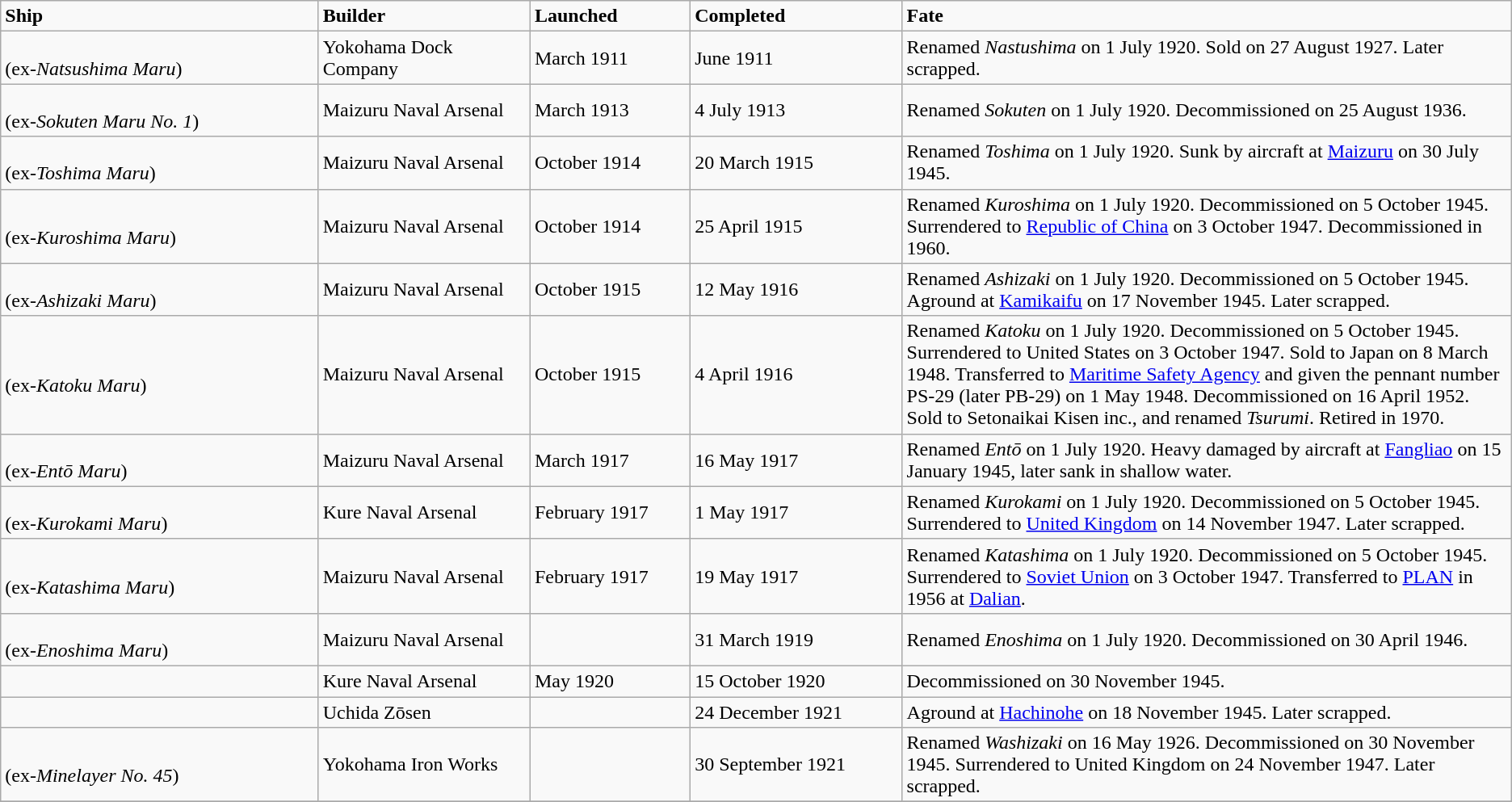<table class="wikitable">
<tr>
<td width="12%"><strong>Ship</strong></td>
<td width="8%"><strong>Builder</strong></td>
<td width="6%" bgcolor=><strong>Launched</strong></td>
<td width="8%" bgcolor=><strong>Completed</strong></td>
<td width="23%" bgcolor=><strong>Fate</strong></td>
</tr>
<tr>
<td><br>(ex-<em>Natsushima Maru</em>)</td>
<td>Yokohama Dock Company</td>
<td>March 1911</td>
<td>June 1911</td>
<td>Renamed <em>Nastushima</em> on 1 July 1920. Sold on 27 August 1927. Later scrapped.</td>
</tr>
<tr>
<td><br>(ex-<em>Sokuten Maru No. 1</em>)</td>
<td>Maizuru Naval Arsenal</td>
<td>March 1913</td>
<td>4 July 1913</td>
<td>Renamed <em>Sokuten</em> on 1 July 1920. Decommissioned on 25 August 1936.</td>
</tr>
<tr>
<td><br>(ex-<em>Toshima Maru</em>)</td>
<td>Maizuru Naval Arsenal</td>
<td>October 1914</td>
<td>20 March 1915</td>
<td>Renamed <em>Toshima</em> on 1 July 1920. Sunk by aircraft at <a href='#'>Maizuru</a> on 30 July 1945.</td>
</tr>
<tr>
<td><br>(ex-<em>Kuroshima Maru</em>)</td>
<td>Maizuru Naval Arsenal</td>
<td>October 1914</td>
<td>25 April 1915</td>
<td>Renamed <em>Kuroshima</em> on 1 July 1920. Decommissioned on 5 October 1945. Surrendered to <a href='#'>Republic of China</a> on 3 October 1947. Decommissioned in 1960.</td>
</tr>
<tr>
<td><br>(ex-<em>Ashizaki Maru</em>)</td>
<td>Maizuru Naval Arsenal</td>
<td>October 1915</td>
<td>12 May 1916</td>
<td>Renamed <em>Ashizaki</em> on 1 July 1920. Decommissioned on 5 October 1945. Aground at <a href='#'>Kamikaifu</a> on 17 November 1945. Later scrapped.</td>
</tr>
<tr>
<td><br>(ex-<em>Katoku Maru</em>)</td>
<td>Maizuru Naval Arsenal</td>
<td>October 1915</td>
<td>4 April 1916</td>
<td>Renamed <em>Katoku</em> on 1 July 1920. Decommissioned on 5 October 1945. Surrendered to United States on 3 October 1947. Sold to Japan on 8 March 1948.  Transferred to <a href='#'>Maritime Safety Agency</a> and given the pennant number PS-29 (later PB-29) on 1 May 1948. Decommissioned on 16 April 1952. Sold to Setonaikai Kisen inc., and renamed <em>Tsurumi</em>. Retired in 1970.</td>
</tr>
<tr>
<td><br>(ex-<em>Entō Maru</em>)</td>
<td>Maizuru Naval Arsenal</td>
<td>March 1917</td>
<td>16 May 1917</td>
<td>Renamed <em>Entō</em> on 1 July 1920. Heavy damaged by aircraft at <a href='#'>Fangliao</a> on 15 January 1945, later sank in shallow water.</td>
</tr>
<tr>
<td><br>(ex-<em>Kurokami Maru</em>)</td>
<td>Kure Naval Arsenal</td>
<td>February 1917</td>
<td>1 May 1917</td>
<td>Renamed <em>Kurokami</em> on 1 July 1920. Decommissioned on 5 October 1945. Surrendered to <a href='#'>United Kingdom</a> on 14 November 1947. Later scrapped.</td>
</tr>
<tr>
<td><br>(ex-<em>Katashima Maru</em>)</td>
<td>Maizuru Naval Arsenal</td>
<td>February 1917</td>
<td>19 May 1917</td>
<td>Renamed <em>Katashima</em> on 1 July 1920. Decommissioned on 5 October 1945. Surrendered to <a href='#'>Soviet Union</a> on 3 October 1947. Transferred to <a href='#'>PLAN</a> in 1956 at <a href='#'>Dalian</a>.</td>
</tr>
<tr>
<td><br>(ex-<em>Enoshima Maru</em>)</td>
<td>Maizuru Naval Arsenal</td>
<td></td>
<td>31 March 1919</td>
<td>Renamed <em>Enoshima</em> on 1 July 1920. Decommissioned on 30 April 1946.</td>
</tr>
<tr>
<td></td>
<td>Kure Naval Arsenal</td>
<td>May 1920</td>
<td>15 October 1920</td>
<td>Decommissioned on 30 November 1945.</td>
</tr>
<tr>
<td></td>
<td>Uchida Zōsen</td>
<td></td>
<td>24 December 1921</td>
<td>Aground at <a href='#'>Hachinohe</a> on 18 November 1945. Later scrapped.</td>
</tr>
<tr>
<td><br>(ex-<em>Minelayer No. 45</em>)</td>
<td>Yokohama Iron Works</td>
<td></td>
<td>30 September 1921</td>
<td>Renamed <em>Washizaki</em> on 16 May 1926. Decommissioned on 30 November 1945. Surrendered to United Kingdom on 24 November 1947. Later scrapped.</td>
</tr>
<tr>
</tr>
</table>
